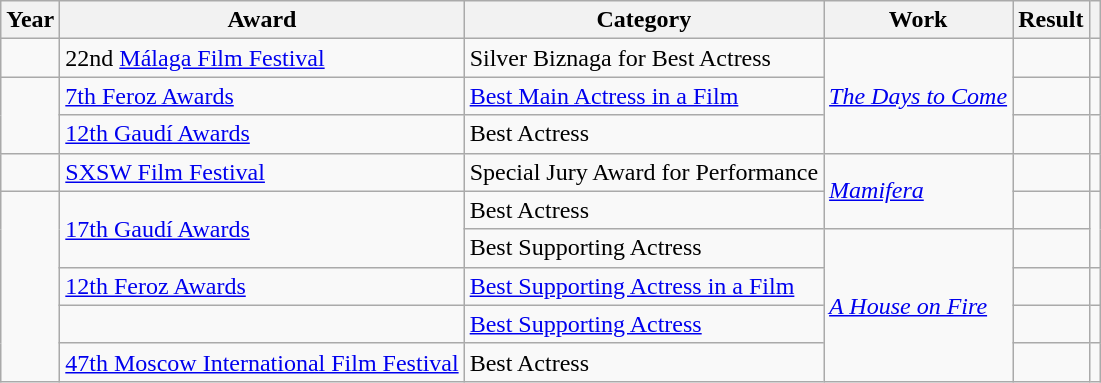<table class="wikitable sortable plainrowheaders">
<tr>
<th>Year</th>
<th>Award</th>
<th>Category</th>
<th>Work</th>
<th>Result</th>
<th scope="col" class="unsortable"></th>
</tr>
<tr>
<td></td>
<td>22nd <a href='#'>Málaga Film Festival</a></td>
<td>Silver Biznaga for Best Actress</td>
<td rowspan = "3"><em><a href='#'>The Days to Come</a></em></td>
<td></td>
<td></td>
</tr>
<tr>
<td rowspan = "2"></td>
<td><a href='#'>7th Feroz Awards</a></td>
<td><a href='#'>Best Main Actress in a Film</a></td>
<td></td>
<td></td>
</tr>
<tr>
<td><a href='#'>12th Gaudí Awards</a></td>
<td>Best Actress</td>
<td></td>
<td></td>
</tr>
<tr>
<td></td>
<td><a href='#'>SXSW Film Festival</a></td>
<td>Special Jury Award for Performance</td>
<td rowspan = "2"><em><a href='#'>Mamifera</a></em></td>
<td></td>
<td></td>
</tr>
<tr>
<td rowspan = "5"></td>
<td rowspan = "2"><a href='#'>17th Gaudí Awards</a></td>
<td>Best Actress</td>
<td></td>
<td rowspan = "2"></td>
</tr>
<tr>
<td>Best Supporting Actress</td>
<td rowspan = "4"><em><a href='#'>A House on Fire</a></em></td>
<td></td>
</tr>
<tr>
<td><a href='#'>12th Feroz Awards</a></td>
<td><a href='#'>Best Supporting Actress in a Film</a></td>
<td></td>
<td></td>
</tr>
<tr>
<td></td>
<td><a href='#'>Best Supporting Actress</a></td>
<td></td>
<td></td>
</tr>
<tr>
<td><a href='#'>47th Moscow International Film Festival</a></td>
<td>Best Actress</td>
<td></td>
<td></td>
</tr>
</table>
